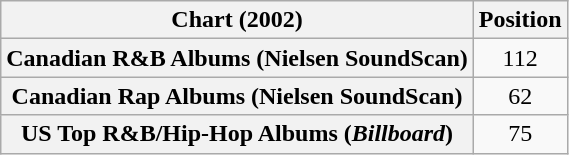<table class="wikitable plainrowheaders sortable">
<tr>
<th scope="col">Chart (2002)</th>
<th scope="col">Position</th>
</tr>
<tr>
<th scope="row">Canadian R&B Albums (Nielsen SoundScan)</th>
<td style="text-align:center;">112</td>
</tr>
<tr>
<th scope="row">Canadian Rap Albums (Nielsen SoundScan)</th>
<td style="text-align:center;">62</td>
</tr>
<tr>
<th Scope="row">US Top R&B/Hip-Hop Albums (<em>Billboard</em>)</th>
<td align="center">75</td>
</tr>
</table>
